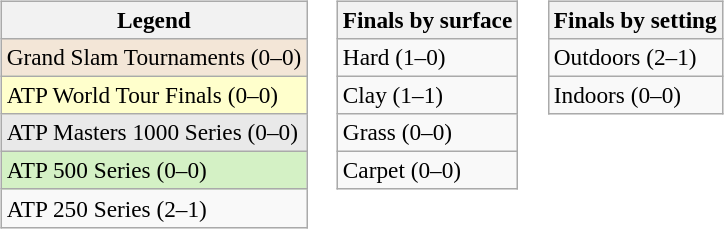<table>
<tr valign=top>
<td><br><table class=wikitable style=font-size:97%>
<tr>
<th>Legend</th>
</tr>
<tr style="background:#f3e6d7;">
<td>Grand Slam Tournaments (0–0)</td>
</tr>
<tr style="background:#ffc;">
<td>ATP World Tour Finals (0–0)</td>
</tr>
<tr style="background:#e9e9e9;">
<td>ATP Masters 1000 Series (0–0)</td>
</tr>
<tr style="background:#d4f1c5;">
<td>ATP 500 Series (0–0)</td>
</tr>
<tr>
<td>ATP 250 Series (2–1)</td>
</tr>
</table>
</td>
<td><br><table class=wikitable style=font-size:97%>
<tr>
<th>Finals by surface</th>
</tr>
<tr>
<td>Hard (1–0)</td>
</tr>
<tr>
<td>Clay (1–1)</td>
</tr>
<tr>
<td>Grass (0–0)</td>
</tr>
<tr>
<td>Carpet (0–0)</td>
</tr>
</table>
</td>
<td><br><table class=wikitable style=font-size:97%>
<tr>
<th>Finals by setting</th>
</tr>
<tr>
<td>Outdoors (2–1)</td>
</tr>
<tr>
<td>Indoors (0–0)</td>
</tr>
</table>
</td>
</tr>
</table>
